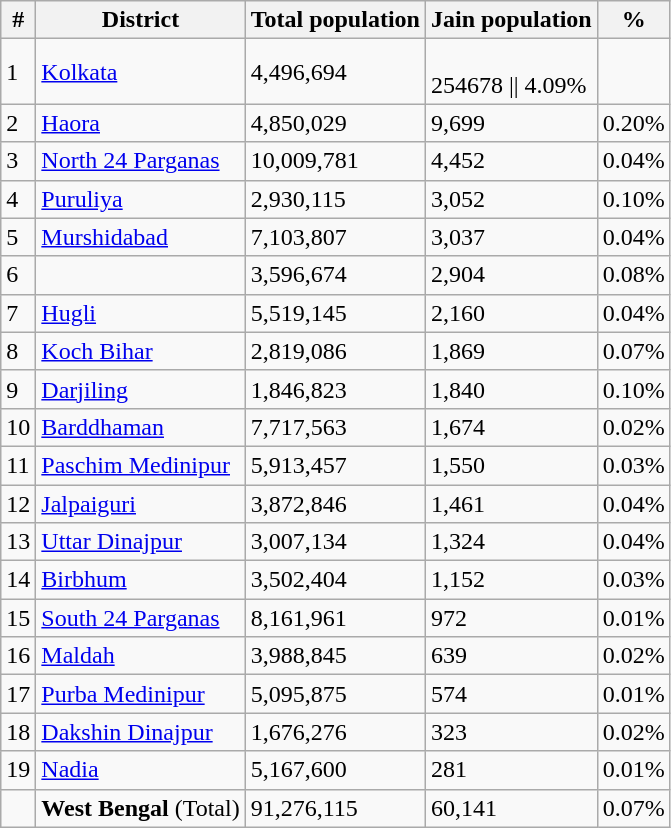<table class="wikitable sortable">
<tr>
<th>#</th>
<th>District</th>
<th>Total population</th>
<th>Jain population</th>
<th>%</th>
</tr>
<tr>
<td>1</td>
<td><a href='#'>Kolkata</a></td>
<td>4,496,694</td>
<td><br>254678 || 4.09%</td>
</tr>
<tr>
<td>2</td>
<td><a href='#'>Haora</a></td>
<td>4,850,029</td>
<td>9,699</td>
<td>0.20%</td>
</tr>
<tr>
<td>3</td>
<td><a href='#'>North 24 Parganas</a></td>
<td>10,009,781</td>
<td>4,452</td>
<td>0.04%</td>
</tr>
<tr>
<td>4</td>
<td><a href='#'>Puruliya</a></td>
<td>2,930,115</td>
<td>3,052</td>
<td>0.10%</td>
</tr>
<tr>
<td>5</td>
<td><a href='#'>Murshidabad</a></td>
<td>7,103,807</td>
<td>3,037</td>
<td>0.04%</td>
</tr>
<tr>
<td>6</td>
<td></td>
<td>3,596,674</td>
<td>2,904</td>
<td>0.08%</td>
</tr>
<tr>
<td>7</td>
<td><a href='#'>Hugli</a></td>
<td>5,519,145</td>
<td>2,160</td>
<td>0.04%</td>
</tr>
<tr>
<td>8</td>
<td><a href='#'>Koch Bihar</a></td>
<td>2,819,086</td>
<td>1,869</td>
<td>0.07%</td>
</tr>
<tr>
<td>9</td>
<td><a href='#'>Darjiling</a></td>
<td>1,846,823</td>
<td>1,840</td>
<td>0.10%</td>
</tr>
<tr>
<td>10</td>
<td><a href='#'>Barddhaman</a></td>
<td>7,717,563</td>
<td>1,674</td>
<td>0.02%</td>
</tr>
<tr>
<td>11</td>
<td><a href='#'>Paschim Medinipur</a></td>
<td>5,913,457</td>
<td>1,550</td>
<td>0.03%</td>
</tr>
<tr>
<td>12</td>
<td><a href='#'>Jalpaiguri</a></td>
<td>3,872,846</td>
<td>1,461</td>
<td>0.04%</td>
</tr>
<tr>
<td>13</td>
<td><a href='#'>Uttar Dinajpur</a></td>
<td>3,007,134</td>
<td>1,324</td>
<td>0.04%</td>
</tr>
<tr>
<td>14</td>
<td><a href='#'>Birbhum</a></td>
<td>3,502,404</td>
<td>1,152</td>
<td>0.03%</td>
</tr>
<tr>
<td>15</td>
<td><a href='#'>South 24 Parganas</a></td>
<td>8,161,961</td>
<td>972</td>
<td>0.01%</td>
</tr>
<tr>
<td>16</td>
<td><a href='#'>Maldah</a></td>
<td>3,988,845</td>
<td>639</td>
<td>0.02%</td>
</tr>
<tr>
<td>17</td>
<td><a href='#'>Purba Medinipur</a></td>
<td>5,095,875</td>
<td>574</td>
<td>0.01%</td>
</tr>
<tr>
<td>18</td>
<td><a href='#'>Dakshin Dinajpur</a></td>
<td>1,676,276</td>
<td>323</td>
<td>0.02%</td>
</tr>
<tr>
<td>19</td>
<td><a href='#'>Nadia</a></td>
<td>5,167,600</td>
<td>281</td>
<td>0.01%</td>
</tr>
<tr>
<td></td>
<td><strong>West Bengal</strong> (Total)</td>
<td>91,276,115</td>
<td>60,141</td>
<td>0.07%</td>
</tr>
</table>
